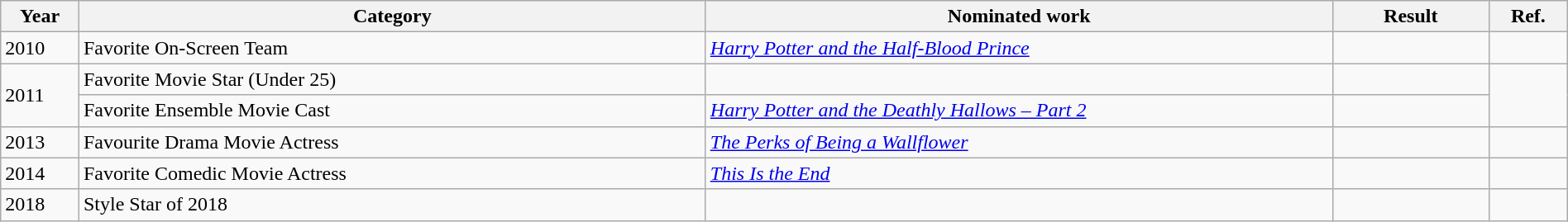<table class="wikitable sortable" width="100%">
<tr>
<th width="5%">Year</th>
<th width="40%">Category</th>
<th width="40%">Nominated work</th>
<th width="10%">Result</th>
<th width="15%">Ref.</th>
</tr>
<tr>
<td>2010</td>
<td>Favorite On-Screen Team</td>
<td><em><a href='#'>Harry Potter and the Half-Blood Prince</a></em></td>
<td></td>
<td></td>
</tr>
<tr>
<td rowspan="2">2011</td>
<td>Favorite Movie Star (Under 25)</td>
<td></td>
<td></td>
<td rowspan="2"></td>
</tr>
<tr>
<td>Favorite Ensemble Movie Cast</td>
<td><em><a href='#'>Harry Potter and the Deathly Hallows – Part 2</a></em></td>
<td></td>
</tr>
<tr>
<td>2013</td>
<td>Favourite Drama Movie Actress</td>
<td><em><a href='#'>The Perks of Being a Wallflower</a></em></td>
<td></td>
<td></td>
</tr>
<tr>
<td>2014</td>
<td>Favorite Comedic Movie Actress</td>
<td><em><a href='#'>This Is the End</a></em></td>
<td></td>
<td></td>
</tr>
<tr>
<td>2018</td>
<td>Style Star of 2018</td>
<td></td>
<td></td>
<td></td>
</tr>
</table>
